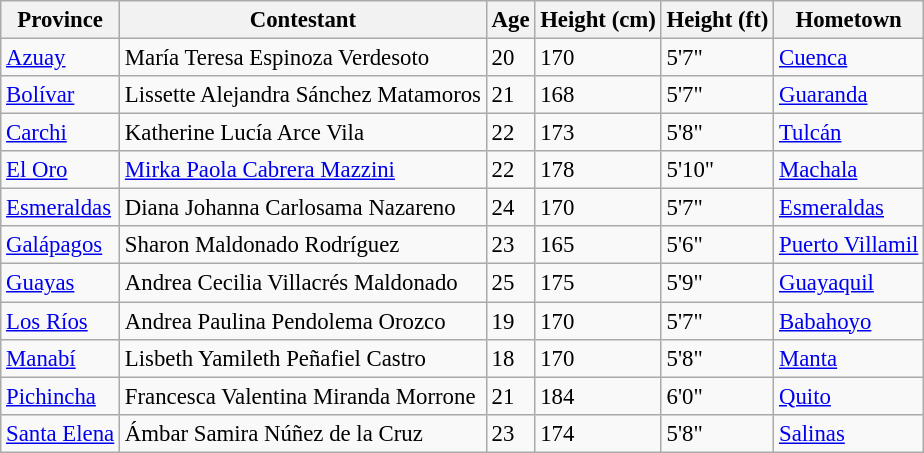<table class="wikitable sortable" style="font-size: 95%;">
<tr>
<th>Province</th>
<th>Contestant</th>
<th>Age</th>
<th>Height (cm)</th>
<th>Height (ft)</th>
<th>Hometown</th>
</tr>
<tr>
<td><a href='#'>Azuay</a></td>
<td>María Teresa Espinoza Verdesoto</td>
<td>20</td>
<td>170</td>
<td>5'7"</td>
<td><a href='#'>Cuenca</a></td>
</tr>
<tr>
<td><a href='#'>Bolívar</a></td>
<td>Lissette Alejandra Sánchez Matamoros</td>
<td>21</td>
<td>168</td>
<td>5'7"</td>
<td><a href='#'>Guaranda</a></td>
</tr>
<tr>
<td><a href='#'>Carchi</a></td>
<td>Katherine Lucía Arce Vila</td>
<td>22</td>
<td>173</td>
<td>5'8"</td>
<td><a href='#'>Tulcán</a></td>
</tr>
<tr>
<td><a href='#'>El Oro</a></td>
<td><a href='#'>Mirka Paola Cabrera Mazzini</a></td>
<td>22</td>
<td>178</td>
<td>5'10"</td>
<td><a href='#'>Machala</a></td>
</tr>
<tr>
<td><a href='#'>Esmeraldas</a></td>
<td>Diana Johanna Carlosama Nazareno</td>
<td>24</td>
<td>170</td>
<td>5'7"</td>
<td><a href='#'>Esmeraldas</a></td>
</tr>
<tr>
<td><a href='#'>Galápagos</a></td>
<td>Sharon Maldonado Rodríguez</td>
<td>23</td>
<td>165</td>
<td>5'6"</td>
<td><a href='#'>Puerto Villamil</a></td>
</tr>
<tr>
<td><a href='#'>Guayas</a></td>
<td>Andrea Cecilia Villacrés Maldonado</td>
<td>25</td>
<td>175</td>
<td>5'9"</td>
<td><a href='#'>Guayaquil</a></td>
</tr>
<tr>
<td><a href='#'>Los Ríos</a></td>
<td>Andrea Paulina Pendolema Orozco</td>
<td>19</td>
<td>170</td>
<td>5'7"</td>
<td><a href='#'>Babahoyo</a></td>
</tr>
<tr>
<td><a href='#'>Manabí</a></td>
<td>Lisbeth Yamileth Peñafiel Castro</td>
<td>18</td>
<td>170</td>
<td>5'8"</td>
<td><a href='#'>Manta</a></td>
</tr>
<tr>
<td><a href='#'>Pichincha</a></td>
<td>Francesca Valentina Miranda Morrone</td>
<td>21</td>
<td>184</td>
<td>6'0"</td>
<td><a href='#'>Quito</a></td>
</tr>
<tr>
<td><a href='#'>Santa Elena</a></td>
<td>Ámbar Samira Núñez de la Cruz</td>
<td>23</td>
<td>174</td>
<td>5'8"</td>
<td><a href='#'>Salinas</a></td>
</tr>
</table>
